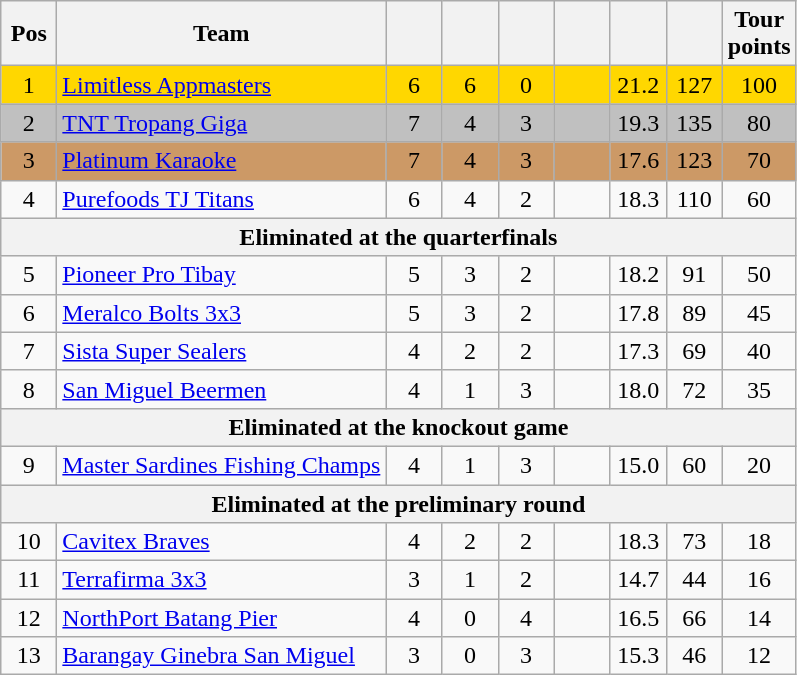<table class="wikitable" style="text-align:center">
<tr>
<th width=30>Pos</th>
<th width=180>Team</th>
<th width=30></th>
<th width=30></th>
<th width=30></th>
<th width=30></th>
<th width=30></th>
<th width=30></th>
<th width=30>Tour points</th>
</tr>
<tr bgcolor=gold>
<td>1</td>
<td align=left><a href='#'>Limitless Appmasters</a></td>
<td>6</td>
<td>6</td>
<td>0</td>
<td></td>
<td>21.2</td>
<td>127</td>
<td>100</td>
</tr>
<tr bgcolor=silver>
<td>2</td>
<td align=left><a href='#'>TNT Tropang Giga</a></td>
<td>7</td>
<td>4</td>
<td>3</td>
<td></td>
<td>19.3</td>
<td>135</td>
<td>80</td>
</tr>
<tr bgcolor=cc9966>
<td>3</td>
<td align=left><a href='#'>Platinum Karaoke</a></td>
<td>7</td>
<td>4</td>
<td>3</td>
<td></td>
<td>17.6</td>
<td>123</td>
<td>70</td>
</tr>
<tr>
<td>4</td>
<td align=left><a href='#'>Purefoods TJ Titans</a></td>
<td>6</td>
<td>4</td>
<td>2</td>
<td></td>
<td>18.3</td>
<td>110</td>
<td>60</td>
</tr>
<tr>
<th colspan=9>Eliminated at the quarterfinals</th>
</tr>
<tr>
<td>5</td>
<td align=left><a href='#'>Pioneer Pro Tibay</a></td>
<td>5</td>
<td>3</td>
<td>2</td>
<td></td>
<td>18.2</td>
<td>91</td>
<td>50</td>
</tr>
<tr>
<td>6</td>
<td align=left><a href='#'>Meralco Bolts 3x3</a></td>
<td>5</td>
<td>3</td>
<td>2</td>
<td></td>
<td>17.8</td>
<td>89</td>
<td>45</td>
</tr>
<tr>
<td>7</td>
<td align=left><a href='#'>Sista Super Sealers</a></td>
<td>4</td>
<td>2</td>
<td>2</td>
<td></td>
<td>17.3</td>
<td>69</td>
<td>40</td>
</tr>
<tr>
<td>8</td>
<td align=left><a href='#'>San Miguel Beermen</a></td>
<td>4</td>
<td>1</td>
<td>3</td>
<td></td>
<td>18.0</td>
<td>72</td>
<td>35</td>
</tr>
<tr>
<th colspan=9>Eliminated at the knockout game</th>
</tr>
<tr>
<td>9</td>
<td align=left nowrap><a href='#'>Master Sardines Fishing Champs</a></td>
<td>4</td>
<td>1</td>
<td>3</td>
<td></td>
<td>15.0</td>
<td>60</td>
<td>20</td>
</tr>
<tr>
<th colspan=9>Eliminated at the preliminary round</th>
</tr>
<tr>
<td>10</td>
<td align=left><a href='#'>Cavitex Braves</a></td>
<td>4</td>
<td>2</td>
<td>2</td>
<td></td>
<td>18.3</td>
<td>73</td>
<td>18</td>
</tr>
<tr>
<td>11</td>
<td align=left><a href='#'>Terrafirma 3x3</a></td>
<td>3</td>
<td>1</td>
<td>2</td>
<td></td>
<td>14.7</td>
<td>44</td>
<td>16</td>
</tr>
<tr>
<td>12</td>
<td align=left><a href='#'>NorthPort Batang Pier</a></td>
<td>4</td>
<td>0</td>
<td>4</td>
<td></td>
<td>16.5</td>
<td>66</td>
<td>14</td>
</tr>
<tr>
<td>13</td>
<td align=left><a href='#'>Barangay Ginebra San Miguel</a></td>
<td>3</td>
<td>0</td>
<td>3</td>
<td></td>
<td>15.3</td>
<td>46</td>
<td>12</td>
</tr>
</table>
